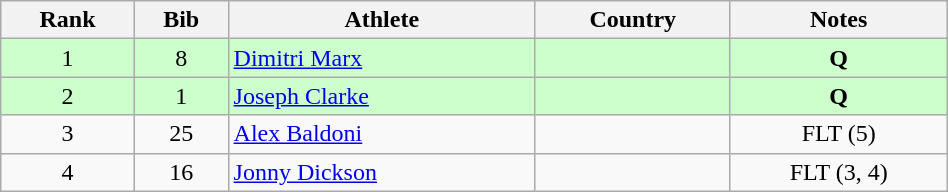<table class="wikitable" style="text-align:center;width: 50%;">
<tr>
<th>Rank</th>
<th>Bib</th>
<th>Athlete</th>
<th>Country</th>
<th>Notes</th>
</tr>
<tr bgcolor=ccffcc>
<td>1</td>
<td>8</td>
<td align=left><a href='#'>Dimitri Marx</a></td>
<td align=left></td>
<td><strong>Q</strong></td>
</tr>
<tr bgcolor=ccffcc>
<td>2</td>
<td>1</td>
<td align=left><a href='#'>Joseph Clarke</a></td>
<td align=left></td>
<td><strong>Q</strong></td>
</tr>
<tr>
<td>3</td>
<td>25</td>
<td align=left><a href='#'>Alex Baldoni</a></td>
<td align=left></td>
<td>FLT (5)</td>
</tr>
<tr>
<td>4</td>
<td>16</td>
<td align=left><a href='#'>Jonny Dickson</a></td>
<td align=left></td>
<td>FLT (3, 4)</td>
</tr>
</table>
